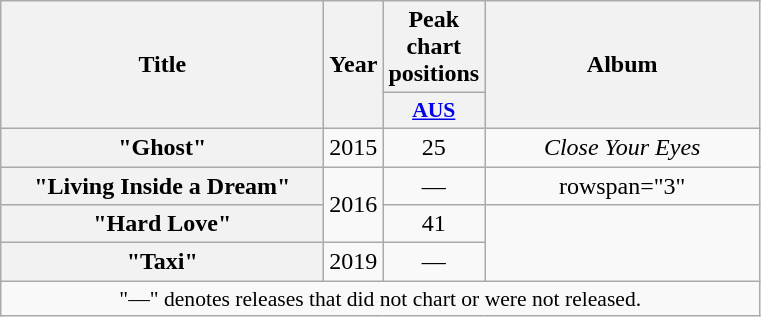<table class="wikitable plainrowheaders" style="text-align:center;">
<tr>
<th scope="col" rowspan="2" style="width:13em;">Title</th>
<th scope="col" rowspan="2" style="width:1em;">Year</th>
<th scope="col" colspan="1">Peak chart positions</th>
<th scope="col" rowspan="2" style="width:11em;">Album</th>
</tr>
<tr>
<th scope="col" style="width:3em;font-size:90%;"><a href='#'>AUS</a><br></th>
</tr>
<tr>
<th scope="row">"Ghost"</th>
<td>2015</td>
<td>25</td>
<td><em>Close Your Eyes</em></td>
</tr>
<tr>
<th scope="row">"Living Inside a Dream"</th>
<td rowspan="2">2016</td>
<td>—</td>
<td>rowspan="3" </td>
</tr>
<tr>
<th scope="row">"Hard Love"</th>
<td>41</td>
</tr>
<tr>
<th scope="row">"Taxi"</th>
<td>2019</td>
<td>—</td>
</tr>
<tr>
<td colspan="6" style="font-size:90%">"—" denotes releases that did not chart or were not released.</td>
</tr>
</table>
